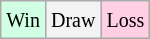<table class="wikitable">
<tr>
<td style="background-color: #d0ffe3;"><small>Win</small></td>
<td style="background-color: #f3f3f3;"><small>Draw</small></td>
<td style="background-color: #ffd0e3;"><small>Loss</small></td>
</tr>
</table>
